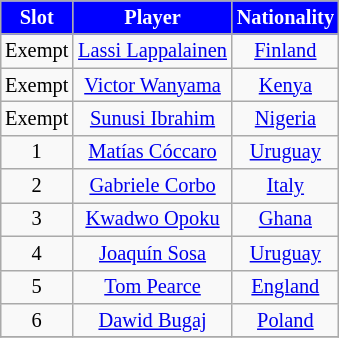<table class="wikitable" style="text-align:center; margin-left:1em; font-size:85%;">
<tr>
<th style="background:#00f; color:white; text-align:center;">Slot</th>
<th style="background:#00f; color:white; text-align:center;">Player</th>
<th style="background:#00f; color:white; text-align:center;">Nationality</th>
</tr>
<tr>
<td>Exempt</td>
<td><a href='#'>Lassi Lappalainen</a></td>
<td> <a href='#'>Finland</a></td>
</tr>
<tr>
<td>Exempt</td>
<td><a href='#'>Victor Wanyama</a></td>
<td> <a href='#'>Kenya</a></td>
</tr>
<tr>
<td>Exempt</td>
<td><a href='#'>Sunusi Ibrahim</a></td>
<td> <a href='#'>Nigeria</a></td>
</tr>
<tr>
<td>1</td>
<td><a href='#'>Matías Cóccaro</a></td>
<td> <a href='#'>Uruguay</a></td>
</tr>
<tr>
<td>2</td>
<td><a href='#'>Gabriele Corbo</a></td>
<td> <a href='#'>Italy</a></td>
</tr>
<tr>
<td>3</td>
<td><a href='#'>Kwadwo Opoku</a></td>
<td> <a href='#'>Ghana</a></td>
</tr>
<tr>
<td>4</td>
<td><a href='#'>Joaquín Sosa</a></td>
<td> <a href='#'>Uruguay</a></td>
</tr>
<tr>
<td>5</td>
<td><a href='#'>Tom Pearce</a></td>
<td> <a href='#'>England</a></td>
</tr>
<tr>
<td>6</td>
<td><a href='#'>Dawid Bugaj</a></td>
<td> <a href='#'>Poland</a></td>
</tr>
<tr>
</tr>
</table>
